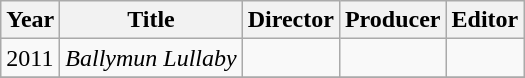<table class="wikitable">
<tr>
<th>Year</th>
<th>Title</th>
<th>Director</th>
<th>Producer</th>
<th>Editor</th>
</tr>
<tr>
<td>2011</td>
<td><em>Ballymun Lullaby</em></td>
<td></td>
<td></td>
<td></td>
</tr>
<tr>
</tr>
</table>
